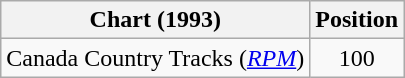<table class="wikitable sortable">
<tr>
<th scope="col">Chart (1993)</th>
<th scope="col">Position</th>
</tr>
<tr>
<td>Canada Country Tracks (<em><a href='#'>RPM</a></em>)</td>
<td align="center">100</td>
</tr>
</table>
